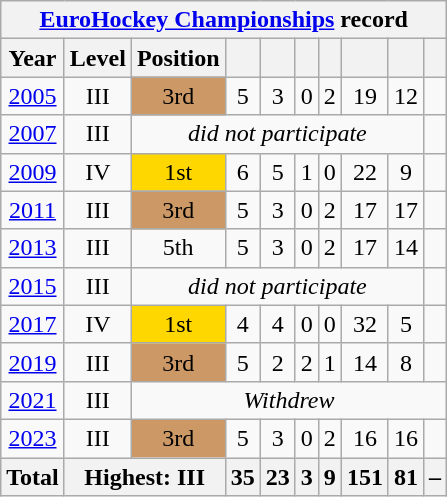<table class="wikitable" style="text-align: center;">
<tr>
<th colspan=11><a href='#'>EuroHockey Championships</a> record</th>
</tr>
<tr>
<th>Year</th>
<th>Level</th>
<th>Position</th>
<th></th>
<th></th>
<th></th>
<th></th>
<th></th>
<th></th>
<th></th>
</tr>
<tr>
<td> <a href='#'>2005</a></td>
<td>III</td>
<td - style="background:#c96;">3rd</td>
<td>5</td>
<td>3</td>
<td>0</td>
<td>2</td>
<td>19</td>
<td>12</td>
<td></td>
</tr>
<tr>
<td> <a href='#'>2007</a></td>
<td>III</td>
<td colspan=7><em>did not participate</em></td>
<td></td>
</tr>
<tr>
<td> <a href='#'>2009</a></td>
<td>IV</td>
<td style="background:gold;">1st</td>
<td>6</td>
<td>5</td>
<td>1</td>
<td>0</td>
<td>22</td>
<td>9</td>
<td></td>
</tr>
<tr>
<td> <a href='#'>2011</a></td>
<td>III</td>
<td - style="background:#c96;">3rd</td>
<td>5</td>
<td>3</td>
<td>0</td>
<td>2</td>
<td>17</td>
<td>17</td>
<td></td>
</tr>
<tr>
<td> <a href='#'>2013</a></td>
<td>III</td>
<td>5th</td>
<td>5</td>
<td>3</td>
<td>0</td>
<td>2</td>
<td>17</td>
<td>14</td>
<td></td>
</tr>
<tr>
<td> <a href='#'>2015</a></td>
<td>III</td>
<td colspan=7><em>did not participate</em></td>
<td></td>
</tr>
<tr>
<td> <a href='#'>2017</a></td>
<td>IV</td>
<td style="background:gold;">1st</td>
<td>4</td>
<td>4</td>
<td>0</td>
<td>0</td>
<td>32</td>
<td>5</td>
<td></td>
</tr>
<tr>
<td> <a href='#'>2019</a></td>
<td>III</td>
<td - style="background:#c96;">3rd</td>
<td>5</td>
<td>2</td>
<td>2</td>
<td>1</td>
<td>14</td>
<td>8</td>
<td></td>
</tr>
<tr>
<td> <a href='#'>2021</a></td>
<td>III</td>
<td colspan=8><em>Withdrew</em></td>
</tr>
<tr>
<td> <a href='#'>2023</a></td>
<td>III</td>
<td - style="background:#c96;">3rd</td>
<td>5</td>
<td>3</td>
<td>0</td>
<td>2</td>
<td>16</td>
<td>16</td>
<td></td>
</tr>
<tr>
<th>Total</th>
<th colspan=2>Highest: III</th>
<th>35</th>
<th>23</th>
<th>3</th>
<th>9</th>
<th>151</th>
<th>81</th>
<th>–</th>
</tr>
</table>
